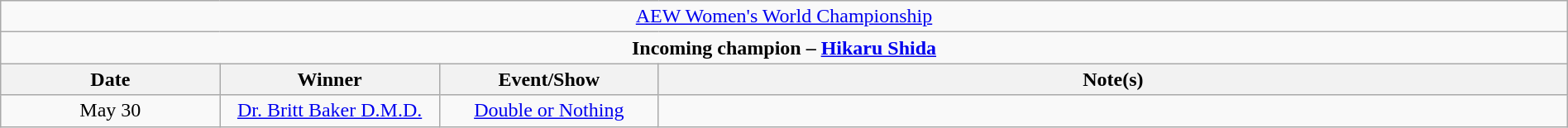<table class="wikitable" style="text-align:center; width:100%;">
<tr>
<td colspan="4" style="text-align: center;"><a href='#'>AEW Women's World Championship</a></td>
</tr>
<tr>
<td colspan="4" style="text-align: center;"><strong>Incoming champion – <a href='#'>Hikaru Shida</a></strong></td>
</tr>
<tr>
<th width=14%>Date</th>
<th width=14%>Winner</th>
<th width=14%>Event/Show</th>
<th width=58%>Note(s)</th>
</tr>
<tr>
<td>May 30</td>
<td><a href='#'>Dr. Britt Baker D.M.D.</a></td>
<td><a href='#'>Double or Nothing</a></td>
<td></td>
</tr>
</table>
